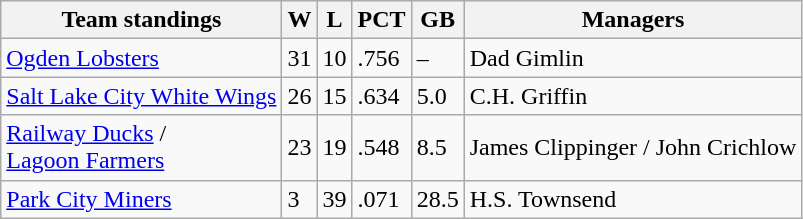<table class="wikitable">
<tr>
<th>Team standings</th>
<th>W</th>
<th>L</th>
<th>PCT</th>
<th>GB</th>
<th>Managers</th>
</tr>
<tr>
<td><a href='#'>Ogden Lobsters</a></td>
<td>31</td>
<td>10</td>
<td>.756</td>
<td>–</td>
<td>Dad Gimlin</td>
</tr>
<tr>
<td><a href='#'>Salt Lake City White Wings</a></td>
<td>26</td>
<td>15</td>
<td>.634</td>
<td>5.0</td>
<td>C.H. Griffin</td>
</tr>
<tr>
<td><a href='#'>Railway Ducks</a> /<br> <a href='#'>Lagoon Farmers</a></td>
<td>23</td>
<td>19</td>
<td>.548</td>
<td>8.5</td>
<td>James Clippinger / John Crichlow</td>
</tr>
<tr>
<td><a href='#'>Park City Miners</a></td>
<td>3</td>
<td>39</td>
<td>.071</td>
<td>28.5</td>
<td>H.S. Townsend</td>
</tr>
</table>
